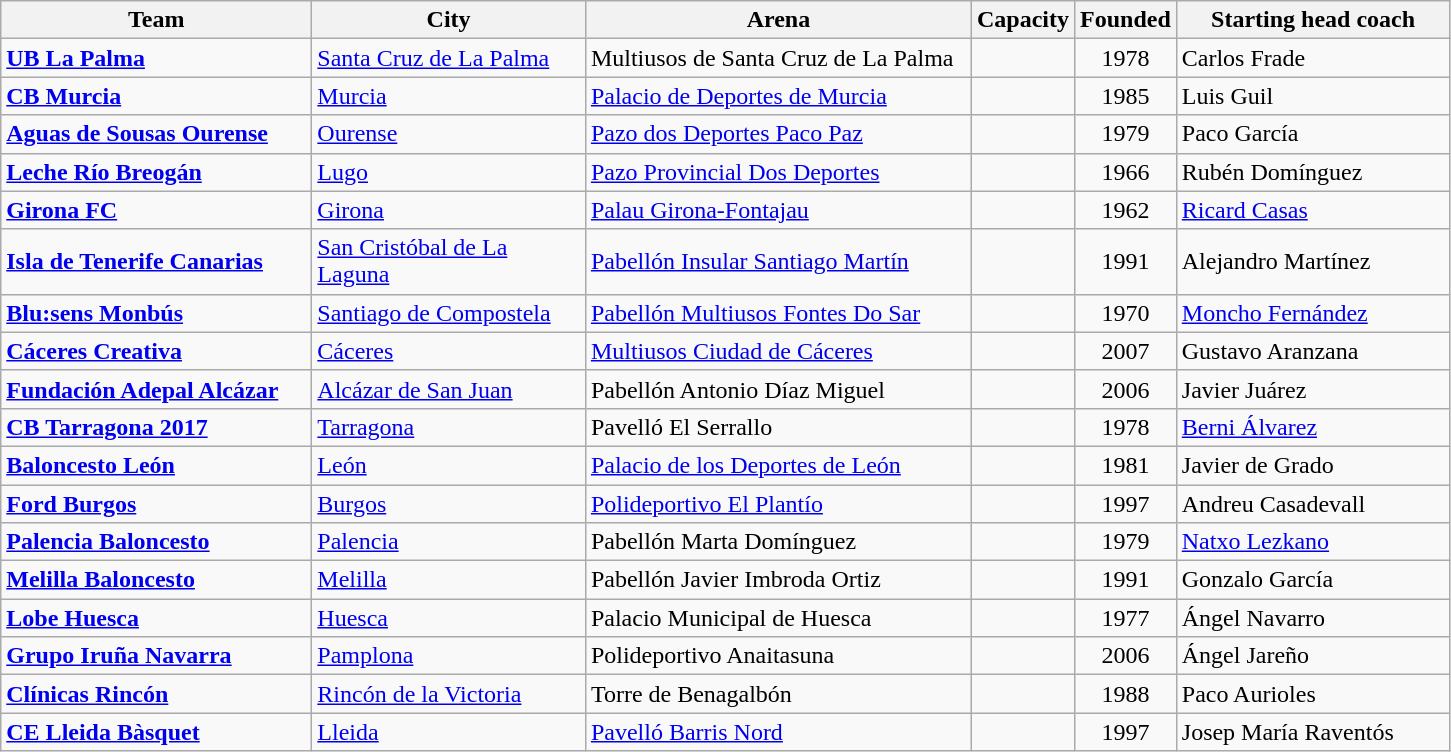<table class="wikitable sortable">
<tr>
<th width=200>Team</th>
<th width=175>City</th>
<th width=250>Arena</th>
<th width=60>Capacity</th>
<th width=50>Founded</th>
<th width=175>Starting head coach</th>
</tr>
<tr>
<td><strong><a href='#'>UB La Palma</a></strong></td>
<td><a href='#'>Santa Cruz de La Palma</a></td>
<td>Multiusos de Santa Cruz de La Palma</td>
<td></td>
<td align=center>1978</td>
<td> Carlos Frade</td>
</tr>
<tr>
<td><strong><a href='#'>CB Murcia</a></strong></td>
<td><a href='#'>Murcia</a></td>
<td><a href='#'>Palacio de Deportes de Murcia</a></td>
<td></td>
<td align=center>1985</td>
<td> Luis Guil</td>
</tr>
<tr>
<td><strong><a href='#'>Aguas de Sousas Ourense</a></strong></td>
<td><a href='#'>Ourense</a></td>
<td><a href='#'>Pazo dos Deportes Paco Paz</a></td>
<td></td>
<td align=center>1979</td>
<td> Paco García</td>
</tr>
<tr>
<td><strong><a href='#'>Leche Río Breogán</a></strong></td>
<td><a href='#'>Lugo</a></td>
<td><a href='#'>Pazo Provincial Dos Deportes</a></td>
<td></td>
<td align=center>1966</td>
<td> Rubén Domínguez</td>
</tr>
<tr>
<td><strong><a href='#'>Girona FC</a></strong></td>
<td><a href='#'>Girona</a></td>
<td><a href='#'>Palau Girona-Fontajau</a></td>
<td></td>
<td align=center>1962</td>
<td> <a href='#'>Ricard Casas</a></td>
</tr>
<tr>
<td><strong><a href='#'>Isla de Tenerife Canarias</a></strong></td>
<td><a href='#'>San Cristóbal de La Laguna</a></td>
<td><a href='#'>Pabellón Insular Santiago Martín</a></td>
<td></td>
<td align=center>1991</td>
<td> Alejandro Martínez</td>
</tr>
<tr>
<td><strong><a href='#'>Blu:sens Monbús</a></strong></td>
<td><a href='#'>Santiago de Compostela</a></td>
<td><a href='#'>Pabellón Multiusos Fontes Do Sar</a></td>
<td></td>
<td align=center>1970</td>
<td> <a href='#'>Moncho Fernández</a></td>
</tr>
<tr>
<td><strong><a href='#'>Cáceres Creativa</a></strong></td>
<td><a href='#'>Cáceres</a></td>
<td><a href='#'>Multiusos Ciudad de Cáceres</a></td>
<td></td>
<td align=center>2007</td>
<td> Gustavo Aranzana</td>
</tr>
<tr>
<td><strong><a href='#'>Fundación Adepal Alcázar</a></strong></td>
<td><a href='#'>Alcázar de San Juan</a></td>
<td>Pabellón Antonio Díaz Miguel</td>
<td></td>
<td align=center>2006</td>
<td> Javier Juárez</td>
</tr>
<tr>
<td><strong><a href='#'>CB Tarragona 2017</a></strong></td>
<td><a href='#'>Tarragona</a></td>
<td>Pavelló El Serrallo</td>
<td></td>
<td align=center>1978</td>
<td> <a href='#'>Berni Álvarez</a></td>
</tr>
<tr>
<td><strong><a href='#'>Baloncesto León</a></strong></td>
<td><a href='#'>León</a></td>
<td><a href='#'>Palacio de los Deportes de León</a></td>
<td></td>
<td align=center>1981</td>
<td> Javier de Grado</td>
</tr>
<tr>
<td><strong><a href='#'>Ford Burgos</a></strong></td>
<td><a href='#'>Burgos</a></td>
<td><a href='#'>Polideportivo El Plantío</a></td>
<td></td>
<td align=center>1997</td>
<td> Andreu Casadevall</td>
</tr>
<tr>
<td><strong><a href='#'>Palencia Baloncesto</a></strong></td>
<td><a href='#'>Palencia</a></td>
<td>Pabellón Marta Domínguez</td>
<td></td>
<td align=center>1979</td>
<td> <a href='#'>Natxo Lezkano</a></td>
</tr>
<tr>
<td><strong><a href='#'>Melilla Baloncesto</a></strong></td>
<td><a href='#'>Melilla</a></td>
<td>Pabellón Javier Imbroda Ortiz</td>
<td></td>
<td align=center>1991</td>
<td> Gonzalo García</td>
</tr>
<tr>
<td><strong><a href='#'>Lobe Huesca</a></strong></td>
<td><a href='#'>Huesca</a></td>
<td>Palacio Municipal de Huesca</td>
<td></td>
<td align=center>1977</td>
<td> Ángel Navarro</td>
</tr>
<tr>
<td><strong><a href='#'>Grupo Iruña Navarra</a></strong></td>
<td><a href='#'>Pamplona</a></td>
<td>Polideportivo Anaitasuna</td>
<td></td>
<td align=center>2006</td>
<td> Ángel Jareño</td>
</tr>
<tr>
<td><strong><a href='#'>Clínicas Rincón</a></strong></td>
<td><a href='#'>Rincón de la Victoria</a></td>
<td>Torre de Benagalbón</td>
<td></td>
<td align=center>1988</td>
<td> Paco Aurioles</td>
</tr>
<tr>
<td><strong><a href='#'>CE Lleida Bàsquet</a></strong></td>
<td><a href='#'>Lleida</a></td>
<td><a href='#'>Pavelló Barris Nord</a></td>
<td></td>
<td align=center>1997</td>
<td> Josep María Raventós</td>
</tr>
</table>
